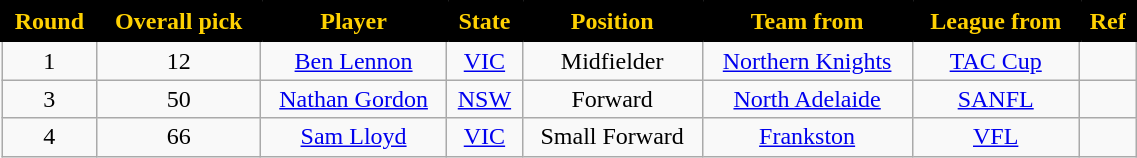<table class="wikitable" style="text-align:center; font-size:100%; width:60%;">
<tr>
<th style="background:black; color:#FED102; border: solid black 2px;">Round</th>
<th style="background:black; color:#FED102; border: solid black 2px;">Overall pick</th>
<th style="background:black; color:#FED102; border: solid black 2px;">Player</th>
<th style="background:black; color:#FED102; border: solid black 2px;">State</th>
<th style="background:black; color:#FED102; border: solid black 2px;">Position</th>
<th style="background:black; color:#FED102; border: solid black 2px;">Team from</th>
<th style="background:black; color:#FED102; border: solid black 2px;">League from</th>
<th style="background:black; color:#FED102; border: solid black 2px;">Ref</th>
</tr>
<tr>
<td>1</td>
<td>12</td>
<td><a href='#'>Ben Lennon</a></td>
<td><a href='#'>VIC</a></td>
<td>Midfielder</td>
<td><a href='#'>Northern Knights</a></td>
<td><a href='#'>TAC Cup</a></td>
<td></td>
</tr>
<tr>
<td>3</td>
<td>50</td>
<td><a href='#'>Nathan Gordon</a></td>
<td><a href='#'>NSW</a></td>
<td>Forward</td>
<td><a href='#'>North Adelaide</a></td>
<td><a href='#'>SANFL</a></td>
<td></td>
</tr>
<tr>
<td>4</td>
<td>66</td>
<td><a href='#'>Sam Lloyd</a></td>
<td><a href='#'>VIC</a></td>
<td>Small Forward</td>
<td><a href='#'>Frankston</a></td>
<td><a href='#'>VFL</a></td>
<td></td>
</tr>
</table>
